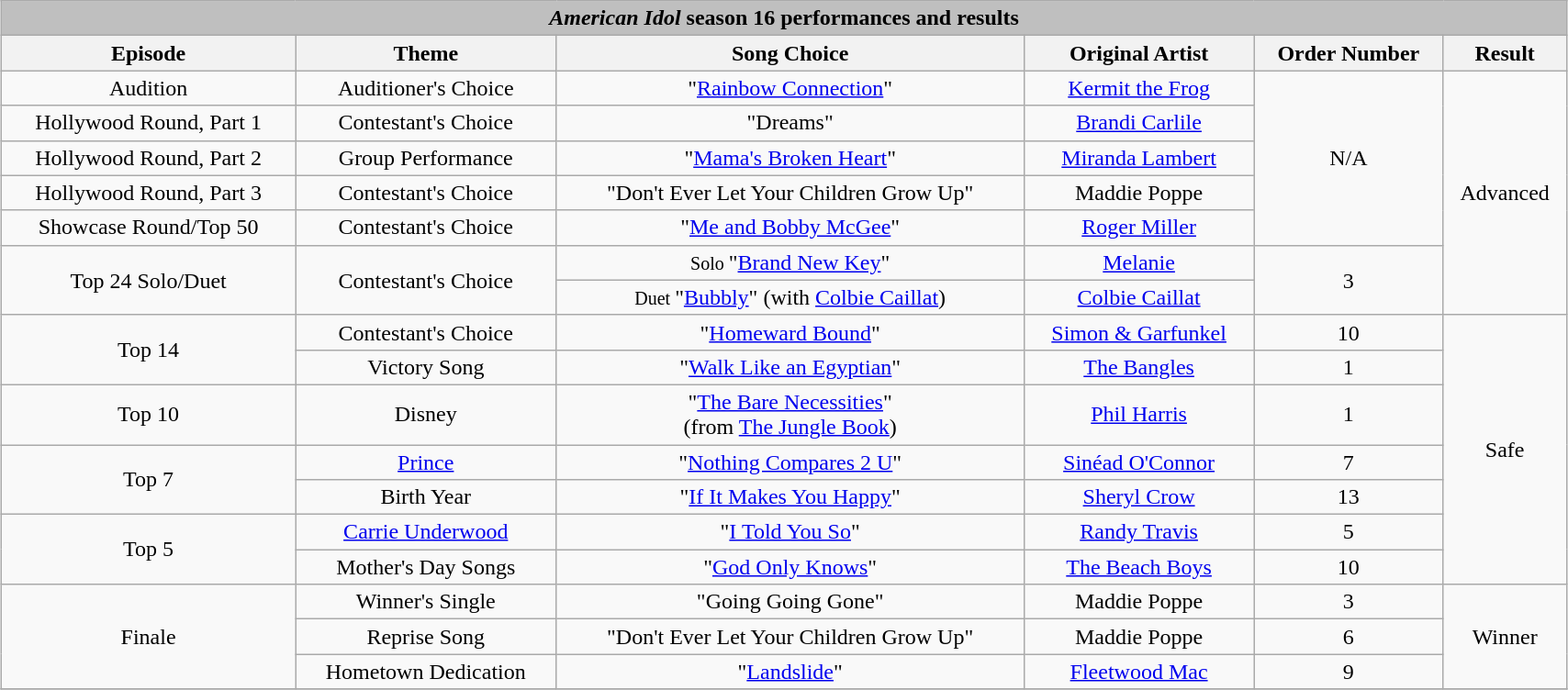<table class="wikitable" style="width:90%; margin:1em auto 1em auto; text-align: center;">
<tr>
<th colspan="6" style="background:#BFBFBF;"><em>American Idol</em> season 16 performances and results</th>
</tr>
<tr>
<th>Episode</th>
<th>Theme</th>
<th>Song Choice</th>
<th>Original Artist</th>
<th>Order Number</th>
<th>Result</th>
</tr>
<tr>
<td>Audition</td>
<td>Auditioner's Choice</td>
<td>"<a href='#'>Rainbow Connection</a>"</td>
<td><a href='#'>Kermit the Frog</a></td>
<td rowspan="5">N/A</td>
<td rowspan="7">Advanced</td>
</tr>
<tr>
<td>Hollywood Round, Part 1</td>
<td>Contestant's Choice</td>
<td>"Dreams"</td>
<td><a href='#'>Brandi Carlile</a></td>
</tr>
<tr>
<td>Hollywood Round, Part 2</td>
<td>Group Performance</td>
<td>"<a href='#'>Mama's Broken Heart</a>"</td>
<td><a href='#'>Miranda Lambert</a></td>
</tr>
<tr>
<td>Hollywood Round, Part 3</td>
<td>Contestant's Choice</td>
<td>"Don't Ever Let Your Children Grow Up"</td>
<td>Maddie Poppe</td>
</tr>
<tr>
<td>Showcase Round/Top 50</td>
<td>Contestant's Choice</td>
<td>"<a href='#'>Me and Bobby McGee</a>"</td>
<td><a href='#'>Roger Miller</a></td>
</tr>
<tr>
<td rowspan="2">Top 24 Solo/Duet</td>
<td rowspan="2">Contestant's Choice</td>
<td><small>Solo </small> "<a href='#'>Brand New Key</a>"</td>
<td><a href='#'>Melanie</a></td>
<td rowspan="2">3</td>
</tr>
<tr>
<td><small>Duet </small> "<a href='#'>Bubbly</a>" (with <a href='#'>Colbie Caillat</a>)</td>
<td><a href='#'>Colbie Caillat</a></td>
</tr>
<tr>
<td rowspan="2">Top 14</td>
<td>Contestant's Choice</td>
<td>"<a href='#'>Homeward Bound</a>"</td>
<td><a href='#'>Simon & Garfunkel</a></td>
<td>10</td>
<td rowspan="7">Safe</td>
</tr>
<tr>
<td>Victory Song</td>
<td>"<a href='#'>Walk Like an Egyptian</a>"</td>
<td><a href='#'>The Bangles</a></td>
<td>1</td>
</tr>
<tr>
<td>Top 10</td>
<td>Disney</td>
<td>"<a href='#'>The Bare Necessities</a>"<br>(from <a href='#'>The Jungle Book</a>)</td>
<td><a href='#'>Phil Harris</a></td>
<td>1</td>
</tr>
<tr>
<td rowspan="2">Top 7</td>
<td><a href='#'>Prince</a></td>
<td>"<a href='#'>Nothing Compares 2 U</a>"</td>
<td><a href='#'>Sinéad O'Connor</a></td>
<td>7</td>
</tr>
<tr>
<td>Birth Year</td>
<td>"<a href='#'>If It Makes You Happy</a>"</td>
<td><a href='#'>Sheryl Crow</a></td>
<td>13</td>
</tr>
<tr>
<td rowspan="2">Top 5</td>
<td><a href='#'>Carrie Underwood</a></td>
<td>"<a href='#'>I Told You So</a>"</td>
<td><a href='#'>Randy Travis</a></td>
<td>5</td>
</tr>
<tr>
<td>Mother's Day Songs</td>
<td>"<a href='#'>God Only Knows</a>"</td>
<td><a href='#'>The Beach Boys</a></td>
<td>10</td>
</tr>
<tr>
<td rowspan="3">Finale</td>
<td>Winner's Single</td>
<td>"Going Going Gone"</td>
<td>Maddie Poppe</td>
<td>3</td>
<td rowspan="3">Winner</td>
</tr>
<tr>
<td>Reprise Song</td>
<td>"Don't Ever Let Your Children Grow Up"</td>
<td>Maddie Poppe</td>
<td>6</td>
</tr>
<tr>
<td>Hometown Dedication</td>
<td>"<a href='#'>Landslide</a>"</td>
<td><a href='#'>Fleetwood Mac</a></td>
<td>9</td>
</tr>
<tr>
</tr>
</table>
